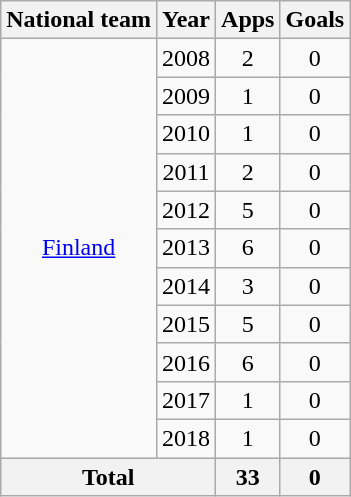<table class="wikitable" style="text-align:center">
<tr>
<th>National team</th>
<th>Year</th>
<th>Apps</th>
<th>Goals</th>
</tr>
<tr>
<td rowspan="11"><a href='#'>Finland</a></td>
<td>2008</td>
<td>2</td>
<td>0</td>
</tr>
<tr>
<td>2009</td>
<td>1</td>
<td>0</td>
</tr>
<tr>
<td>2010</td>
<td>1</td>
<td>0</td>
</tr>
<tr>
<td>2011</td>
<td>2</td>
<td>0</td>
</tr>
<tr>
<td>2012</td>
<td>5</td>
<td>0</td>
</tr>
<tr>
<td>2013</td>
<td>6</td>
<td>0</td>
</tr>
<tr>
<td>2014</td>
<td>3</td>
<td>0</td>
</tr>
<tr>
<td>2015</td>
<td>5</td>
<td>0</td>
</tr>
<tr>
<td>2016</td>
<td>6</td>
<td>0</td>
</tr>
<tr>
<td>2017</td>
<td>1</td>
<td>0</td>
</tr>
<tr>
<td>2018</td>
<td>1</td>
<td>0</td>
</tr>
<tr>
<th colspan="2">Total</th>
<th>33</th>
<th>0</th>
</tr>
</table>
